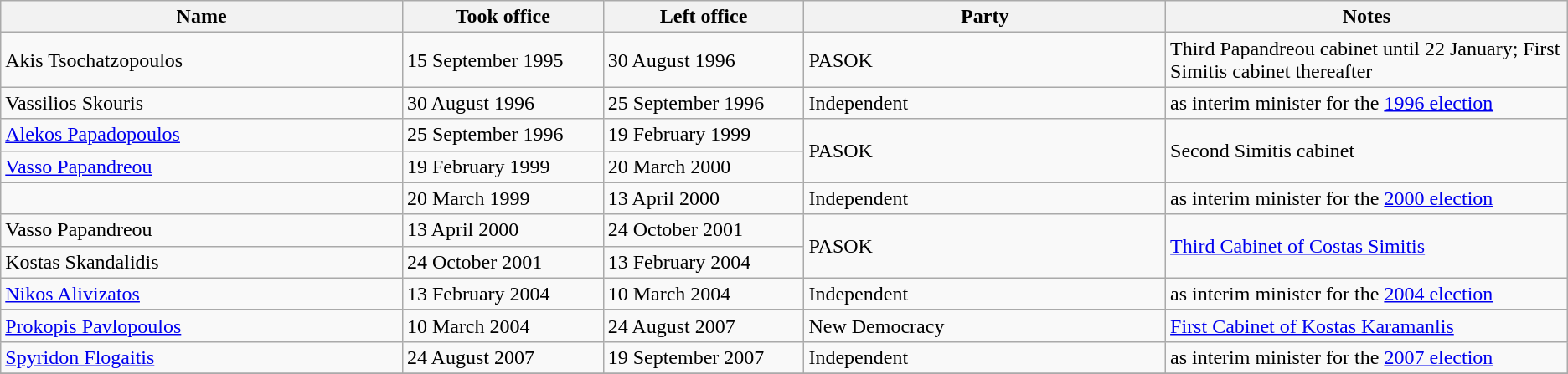<table class="wikitable">
<tr>
<th width="20%">Name</th>
<th width="10%">Took office</th>
<th width="10%">Left office</th>
<th width="18%">Party</th>
<th width="20%">Notes</th>
</tr>
<tr>
<td>Akis Tsochatzopoulos</td>
<td>15 September 1995</td>
<td>30 August 1996</td>
<td>PASOK</td>
<td>Third Papandreou cabinet until 22 January; First Simitis cabinet thereafter</td>
</tr>
<tr>
<td>Vassilios Skouris</td>
<td>30 August 1996</td>
<td>25 September 1996</td>
<td>Independent</td>
<td>as interim minister for the <a href='#'>1996 election</a></td>
</tr>
<tr>
<td><a href='#'>Alekos Papadopoulos</a></td>
<td>25 September 1996</td>
<td>19 February 1999</td>
<td rowspan=2>PASOK</td>
<td rowspan=2>Second Simitis cabinet</td>
</tr>
<tr>
<td><a href='#'>Vasso Papandreou</a></td>
<td>19 February 1999</td>
<td>20 March 2000</td>
</tr>
<tr>
<td></td>
<td>20 March 1999</td>
<td>13 April 2000</td>
<td>Independent</td>
<td>as interim minister for the <a href='#'>2000 election</a></td>
</tr>
<tr>
<td>Vasso Papandreou</td>
<td>13 April 2000</td>
<td>24 October 2001</td>
<td rowspan=2>PASOK</td>
<td rowspan=2><a href='#'>Third Cabinet of Costas Simitis</a></td>
</tr>
<tr>
<td>Kostas Skandalidis</td>
<td>24 October 2001</td>
<td>13 February 2004</td>
</tr>
<tr>
<td><a href='#'>Nikos Alivizatos</a></td>
<td>13 February 2004</td>
<td>10 March 2004</td>
<td>Independent</td>
<td>as interim minister for the <a href='#'>2004 election</a></td>
</tr>
<tr>
<td><a href='#'>Prokopis Pavlopoulos</a></td>
<td>10 March 2004</td>
<td>24 August 2007</td>
<td>New Democracy</td>
<td><a href='#'>First Cabinet of Kostas Karamanlis</a></td>
</tr>
<tr>
<td><a href='#'>Spyridon Flogaitis</a></td>
<td>24 August 2007</td>
<td>19 September 2007</td>
<td>Independent</td>
<td>as interim minister for the <a href='#'>2007 election</a></td>
</tr>
<tr>
</tr>
</table>
